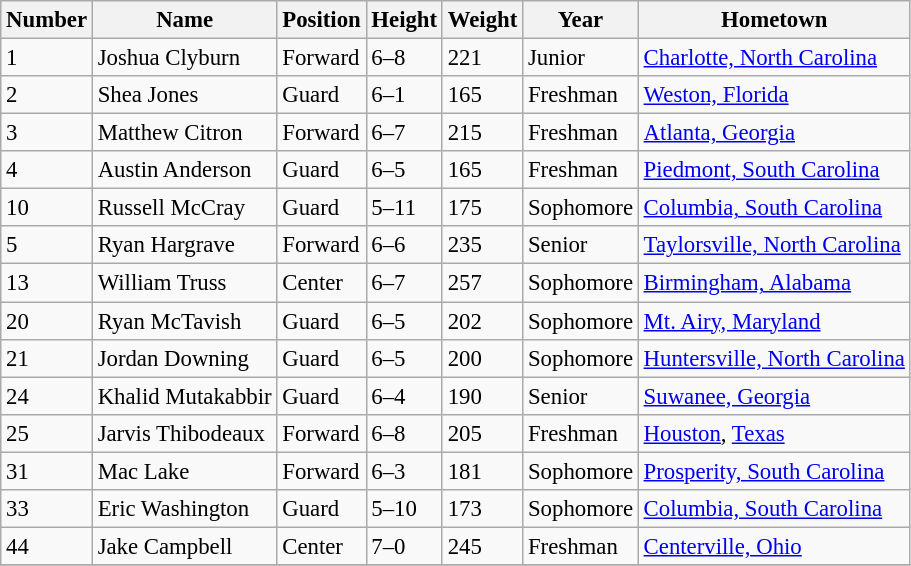<table class="wikitable" style="font-size: 95%;">
<tr>
<th>Number</th>
<th>Name</th>
<th>Position</th>
<th>Height</th>
<th>Weight</th>
<th>Year</th>
<th>Hometown</th>
</tr>
<tr>
<td>1</td>
<td>Joshua Clyburn</td>
<td>Forward</td>
<td>6–8</td>
<td>221</td>
<td>Junior</td>
<td><a href='#'>Charlotte, North Carolina</a></td>
</tr>
<tr>
<td>2</td>
<td>Shea Jones</td>
<td>Guard</td>
<td>6–1</td>
<td>165</td>
<td>Freshman</td>
<td><a href='#'>Weston, Florida</a></td>
</tr>
<tr>
<td>3</td>
<td>Matthew Citron</td>
<td>Forward</td>
<td>6–7</td>
<td>215</td>
<td>Freshman</td>
<td><a href='#'>Atlanta, Georgia</a></td>
</tr>
<tr>
<td>4</td>
<td>Austin Anderson</td>
<td>Guard</td>
<td>6–5</td>
<td>165</td>
<td>Freshman</td>
<td><a href='#'>Piedmont, South Carolina</a></td>
</tr>
<tr>
<td>10</td>
<td>Russell McCray</td>
<td>Guard</td>
<td>5–11</td>
<td>175</td>
<td>Sophomore</td>
<td><a href='#'>Columbia, South Carolina</a></td>
</tr>
<tr>
<td>5</td>
<td>Ryan Hargrave</td>
<td>Forward</td>
<td>6–6</td>
<td>235</td>
<td>Senior</td>
<td><a href='#'>Taylorsville, North Carolina</a></td>
</tr>
<tr>
<td>13</td>
<td>William Truss</td>
<td>Center</td>
<td>6–7</td>
<td>257</td>
<td>Sophomore</td>
<td><a href='#'>Birmingham, Alabama</a></td>
</tr>
<tr>
<td>20</td>
<td>Ryan McTavish</td>
<td>Guard</td>
<td>6–5</td>
<td>202</td>
<td>Sophomore</td>
<td><a href='#'>Mt. Airy, Maryland</a></td>
</tr>
<tr>
<td>21</td>
<td>Jordan Downing</td>
<td>Guard</td>
<td>6–5</td>
<td>200</td>
<td>Sophomore</td>
<td><a href='#'>Huntersville, North Carolina</a></td>
</tr>
<tr>
<td>24</td>
<td>Khalid Mutakabbir</td>
<td>Guard</td>
<td>6–4</td>
<td>190</td>
<td>Senior</td>
<td><a href='#'>Suwanee, Georgia</a></td>
</tr>
<tr>
<td>25</td>
<td>Jarvis Thibodeaux</td>
<td>Forward</td>
<td>6–8</td>
<td>205</td>
<td>Freshman</td>
<td><a href='#'>Houston</a>, <a href='#'>Texas</a></td>
</tr>
<tr>
<td>31</td>
<td>Mac Lake</td>
<td>Forward</td>
<td>6–3</td>
<td>181</td>
<td>Sophomore</td>
<td><a href='#'>Prosperity, South Carolina</a></td>
</tr>
<tr>
<td>33</td>
<td>Eric Washington</td>
<td>Guard</td>
<td>5–10</td>
<td>173</td>
<td>Sophomore</td>
<td><a href='#'>Columbia, South Carolina</a></td>
</tr>
<tr>
<td>44</td>
<td>Jake Campbell</td>
<td>Center</td>
<td>7–0</td>
<td>245</td>
<td>Freshman</td>
<td><a href='#'>Centerville, Ohio</a></td>
</tr>
<tr>
</tr>
</table>
